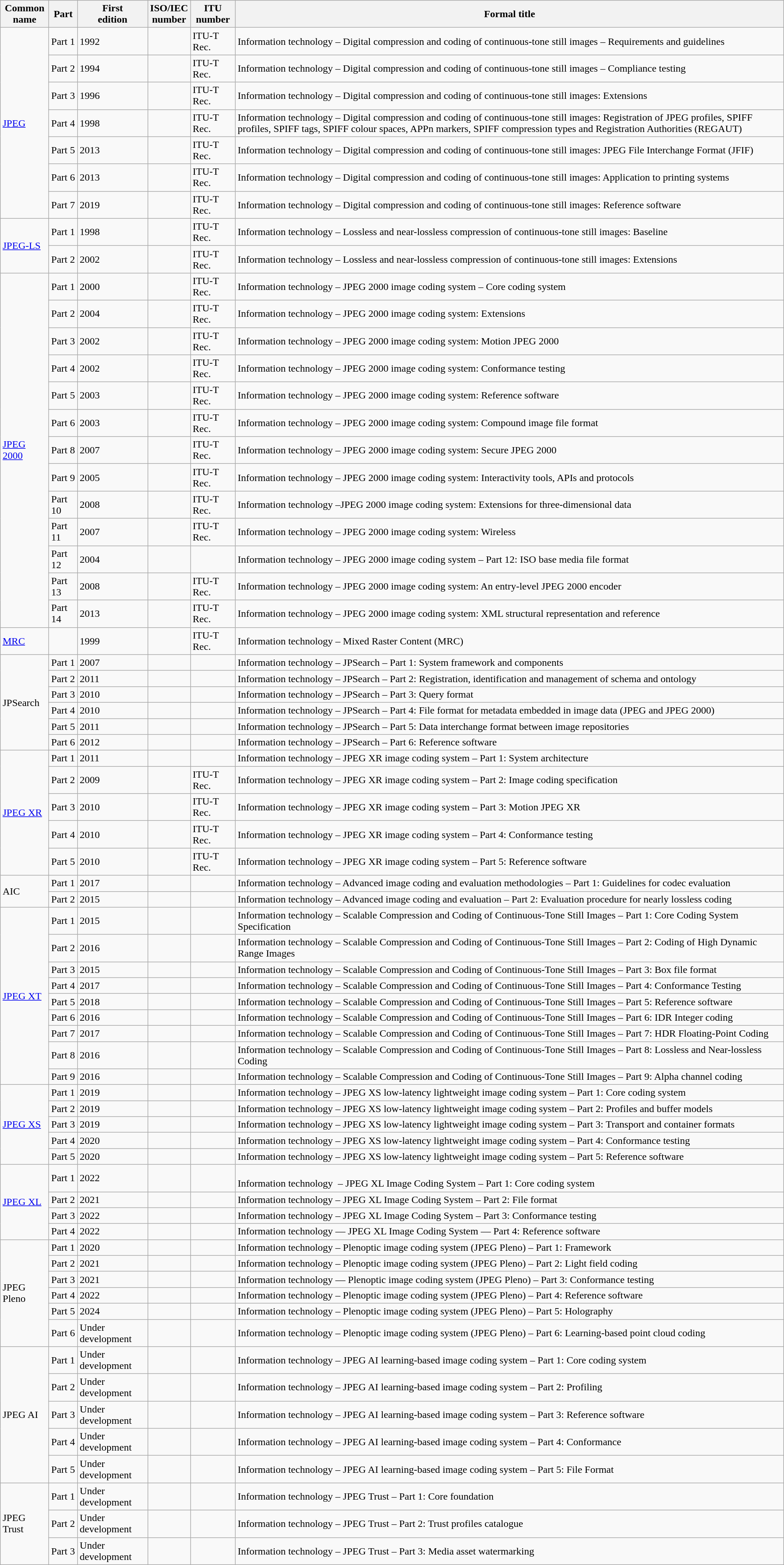<table class="wikitable sortable">
<tr>
<th>Common<br>name</th>
<th>Part</th>
<th>First<br>edition</th>
<th>ISO/IEC<br>number</th>
<th>ITU<br>number</th>
<th>Formal title</th>
</tr>
<tr>
<td rowspan=7><a href='#'>JPEG</a></td>
<td>Part 1</td>
<td>1992</td>
<td></td>
<td>ITU-T Rec. </td>
<td>Information technology – Digital compression and coding of continuous-tone still images – Requirements and guidelines</td>
</tr>
<tr>
<td>Part 2</td>
<td>1994</td>
<td></td>
<td>ITU-T Rec. </td>
<td>Information technology – Digital compression and coding of continuous-tone still images – Compliance testing</td>
</tr>
<tr>
<td>Part 3</td>
<td>1996</td>
<td></td>
<td>ITU-T Rec. </td>
<td>Information technology – Digital compression and coding of continuous-tone still images: Extensions</td>
</tr>
<tr>
<td>Part 4</td>
<td>1998</td>
<td></td>
<td>ITU-T Rec. </td>
<td>Information technology – Digital compression and coding of continuous-tone still images: Registration of JPEG profiles, SPIFF profiles, SPIFF tags, SPIFF colour spaces, APPn markers, SPIFF compression types and Registration Authorities (REGAUT)</td>
</tr>
<tr>
<td>Part 5</td>
<td>2013</td>
<td></td>
<td>ITU-T Rec. </td>
<td>Information technology – Digital compression and coding of continuous-tone still images: JPEG File Interchange Format (JFIF)</td>
</tr>
<tr>
<td>Part 6</td>
<td>2013</td>
<td></td>
<td>ITU-T Rec. </td>
<td>Information technology – Digital compression and coding of continuous-tone still images: Application to printing systems</td>
</tr>
<tr>
<td>Part 7</td>
<td>2019</td>
<td></td>
<td>ITU-T Rec. </td>
<td>Information technology – Digital compression and coding of continuous-tone still images: Reference software</td>
</tr>
<tr>
<td rowspan=2><a href='#'>JPEG-LS</a></td>
<td>Part 1</td>
<td>1998</td>
<td></td>
<td>ITU-T Rec. </td>
<td>Information technology – Lossless and near-lossless compression of continuous-tone still images: Baseline</td>
</tr>
<tr>
<td>Part 2</td>
<td>2002</td>
<td></td>
<td>ITU-T Rec. </td>
<td>Information technology – Lossless and near-lossless compression of continuous-tone still images: Extensions</td>
</tr>
<tr>
<td rowspan=13><a href='#'>JPEG 2000</a></td>
<td>Part 1</td>
<td>2000</td>
<td></td>
<td>ITU-T Rec. </td>
<td>Information technology – JPEG 2000 image coding system – Core coding system</td>
</tr>
<tr>
<td>Part 2</td>
<td>2004</td>
<td></td>
<td>ITU-T Rec. </td>
<td>Information technology – JPEG 2000 image coding system: Extensions</td>
</tr>
<tr>
<td>Part 3</td>
<td>2002</td>
<td></td>
<td>ITU-T Rec. </td>
<td>Information technology – JPEG 2000 image coding system: Motion JPEG 2000</td>
</tr>
<tr>
<td>Part 4</td>
<td>2002</td>
<td></td>
<td>ITU-T Rec. </td>
<td>Information technology – JPEG 2000 image coding system: Conformance testing</td>
</tr>
<tr>
<td>Part 5</td>
<td>2003</td>
<td></td>
<td>ITU-T Rec. </td>
<td>Information technology – JPEG 2000 image coding system: Reference software</td>
</tr>
<tr>
<td>Part 6</td>
<td>2003</td>
<td></td>
<td>ITU-T Rec. </td>
<td>Information technology – JPEG 2000 image coding system: Compound image file format</td>
</tr>
<tr>
<td>Part 8</td>
<td>2007</td>
<td></td>
<td>ITU-T Rec. </td>
<td>Information technology – JPEG 2000 image coding system: Secure JPEG 2000</td>
</tr>
<tr>
<td>Part 9</td>
<td>2005</td>
<td></td>
<td>ITU-T Rec. </td>
<td>Information technology – JPEG 2000 image coding system: Interactivity tools, APIs and protocols</td>
</tr>
<tr>
<td>Part 10</td>
<td>2008</td>
<td></td>
<td>ITU-T Rec. </td>
<td>Information technology –JPEG 2000 image coding system: Extensions for three-dimensional data</td>
</tr>
<tr>
<td>Part 11</td>
<td>2007</td>
<td></td>
<td>ITU-T Rec. </td>
<td>Information technology – JPEG 2000 image coding system: Wireless</td>
</tr>
<tr>
<td>Part 12</td>
<td>2004</td>
<td></td>
<td></td>
<td>Information technology – JPEG 2000 image coding system – Part 12: ISO base media file format</td>
</tr>
<tr>
<td>Part 13</td>
<td>2008</td>
<td></td>
<td>ITU-T Rec. </td>
<td>Information technology – JPEG 2000 image coding system: An entry-level JPEG 2000 encoder</td>
</tr>
<tr>
<td>Part 14</td>
<td>2013</td>
<td></td>
<td>ITU-T Rec. </td>
<td>Information technology – JPEG 2000 image coding system: XML structural representation and reference</td>
</tr>
<tr>
<td><a href='#'>MRC</a></td>
<td></td>
<td>1999</td>
<td></td>
<td>ITU-T Rec. </td>
<td>Information technology – Mixed Raster Content (MRC)</td>
</tr>
<tr>
<td rowspan=6>JPSearch</td>
<td>Part 1</td>
<td>2007</td>
<td></td>
<td></td>
<td>Information technology – JPSearch – Part 1: System framework and components</td>
</tr>
<tr>
<td>Part 2</td>
<td>2011</td>
<td></td>
<td></td>
<td>Information technology – JPSearch – Part 2: Registration, identification and management of schema and ontology</td>
</tr>
<tr>
<td>Part 3</td>
<td>2010</td>
<td></td>
<td></td>
<td>Information technology – JPSearch – Part 3: Query format</td>
</tr>
<tr>
<td>Part 4</td>
<td>2010</td>
<td></td>
<td></td>
<td>Information technology – JPSearch – Part 4: File format for metadata embedded in image data (JPEG and JPEG 2000)</td>
</tr>
<tr>
<td>Part 5</td>
<td>2011</td>
<td></td>
<td></td>
<td>Information technology – JPSearch – Part 5: Data interchange format between image repositories</td>
</tr>
<tr>
<td>Part 6</td>
<td>2012</td>
<td></td>
<td></td>
<td>Information technology – JPSearch – Part 6: Reference software</td>
</tr>
<tr>
<td rowspan=5><a href='#'>JPEG XR</a></td>
<td>Part 1</td>
<td>2011</td>
<td></td>
<td></td>
<td>Information technology – JPEG XR image coding system – Part 1: System architecture</td>
</tr>
<tr>
<td>Part 2</td>
<td>2009</td>
<td></td>
<td>ITU-T Rec. </td>
<td>Information technology – JPEG XR image coding system – Part 2: Image coding specification</td>
</tr>
<tr>
<td>Part 3</td>
<td>2010</td>
<td></td>
<td>ITU-T Rec. </td>
<td>Information technology – JPEG XR image coding system – Part 3: Motion JPEG XR</td>
</tr>
<tr>
<td>Part 4</td>
<td>2010</td>
<td></td>
<td>ITU-T Rec. </td>
<td>Information technology – JPEG XR image coding system – Part 4: Conformance testing</td>
</tr>
<tr>
<td>Part 5</td>
<td>2010</td>
<td></td>
<td>ITU-T Rec. </td>
<td>Information technology – JPEG XR image coding system – Part 5: Reference software</td>
</tr>
<tr>
<td rowspan=2>AIC</td>
<td>Part 1</td>
<td>2017</td>
<td></td>
<td></td>
<td>Information technology – Advanced image coding and evaluation methodologies – Part 1: Guidelines for codec evaluation</td>
</tr>
<tr>
<td>Part 2</td>
<td>2015</td>
<td></td>
<td></td>
<td>Information technology – Advanced image coding and evaluation – Part 2: Evaluation procedure for nearly lossless coding</td>
</tr>
<tr>
<td rowspan=9><a href='#'>JPEG XT</a></td>
<td>Part 1</td>
<td>2015</td>
<td></td>
<td></td>
<td>Information technology –  Scalable Compression and Coding of Continuous-Tone Still Images – Part 1: Core Coding System Specification</td>
</tr>
<tr>
<td>Part 2</td>
<td>2016</td>
<td></td>
<td></td>
<td>Information technology –  Scalable Compression and Coding of Continuous-Tone Still Images – Part 2:  Coding of High Dynamic Range Images</td>
</tr>
<tr>
<td>Part 3</td>
<td>2015</td>
<td></td>
<td></td>
<td>Information technology –  Scalable Compression and Coding of Continuous-Tone Still Images – Part 3:  Box file format</td>
</tr>
<tr>
<td>Part 4</td>
<td>2017</td>
<td></td>
<td></td>
<td>Information technology –  Scalable Compression and Coding of Continuous-Tone Still Images – Part 4:  Conformance Testing</td>
</tr>
<tr>
<td>Part 5</td>
<td>2018</td>
<td></td>
<td></td>
<td>Information technology –  Scalable Compression and Coding of Continuous-Tone Still Images – Part 5:  Reference software</td>
</tr>
<tr>
<td>Part 6</td>
<td>2016</td>
<td></td>
<td></td>
<td>Information technology –  Scalable Compression and Coding of Continuous-Tone Still Images – Part 6:  IDR Integer coding</td>
</tr>
<tr>
<td>Part 7</td>
<td>2017</td>
<td></td>
<td></td>
<td>Information technology –  Scalable Compression and Coding of Continuous-Tone Still Images – Part 7:  HDR Floating-Point Coding</td>
</tr>
<tr>
<td>Part 8</td>
<td>2016</td>
<td></td>
<td></td>
<td>Information technology –  Scalable Compression and Coding of Continuous-Tone Still Images – Part 8:  Lossless and Near-lossless Coding</td>
</tr>
<tr>
<td>Part 9</td>
<td>2016</td>
<td></td>
<td></td>
<td>Information technology –  Scalable Compression and Coding of Continuous-Tone Still Images – Part 9:  Alpha channel coding</td>
</tr>
<tr>
<td rowspan="5"><a href='#'>JPEG XS</a></td>
<td>Part 1</td>
<td>2019</td>
<td></td>
<td></td>
<td>Information technology – JPEG XS low-latency lightweight image coding system – Part 1: Core coding system</td>
</tr>
<tr>
<td>Part 2</td>
<td>2019</td>
<td></td>
<td></td>
<td>Information technology – JPEG XS low-latency lightweight image coding system – Part 2: Profiles and buffer models</td>
</tr>
<tr>
<td>Part 3</td>
<td>2019</td>
<td></td>
<td></td>
<td>Information technology – JPEG XS low-latency lightweight image coding system – Part 3: Transport and container formats</td>
</tr>
<tr>
<td>Part 4</td>
<td>2020</td>
<td></td>
<td></td>
<td>Information technology – JPEG XS low-latency lightweight image coding system – Part 4: Conformance testing</td>
</tr>
<tr>
<td>Part 5</td>
<td>2020</td>
<td></td>
<td></td>
<td>Information technology – JPEG XS low-latency lightweight image coding system – Part 5: Reference software</td>
</tr>
<tr>
<td rowspan="4"><a href='#'>JPEG XL</a></td>
<td>Part 1</td>
<td>2022</td>
<td></td>
<td></td>
<td><br>Information technology  – JPEG XL Image Coding System – Part 1: Core coding system</td>
</tr>
<tr>
<td>Part 2</td>
<td>2021</td>
<td></td>
<td></td>
<td>Information technology – JPEG XL Image Coding System – Part 2: File format</td>
</tr>
<tr>
<td>Part 3</td>
<td>2022</td>
<td></td>
<td></td>
<td>Information technology – JPEG XL Image Coding System – Part 3: Conformance testing</td>
</tr>
<tr>
<td>Part 4</td>
<td>2022</td>
<td></td>
<td></td>
<td>Information technology — JPEG XL Image Coding System — Part 4: Reference software</td>
</tr>
<tr>
<td rowspan="6">JPEG Pleno</td>
<td>Part 1</td>
<td>2020</td>
<td></td>
<td></td>
<td>Information technology – Plenoptic image coding system (JPEG Pleno) – Part 1: Framework</td>
</tr>
<tr>
<td>Part 2</td>
<td>2021</td>
<td></td>
<td></td>
<td>Information technology – Plenoptic image coding system (JPEG Pleno) – Part 2: Light field coding</td>
</tr>
<tr>
<td>Part 3</td>
<td>2021</td>
<td></td>
<td></td>
<td>Information technology — Plenoptic image coding system (JPEG Pleno) – Part 3: Conformance testing</td>
</tr>
<tr>
<td>Part 4</td>
<td>2022</td>
<td></td>
<td></td>
<td>Information technology – Plenoptic image coding system (JPEG Pleno) – Part 4: Reference software</td>
</tr>
<tr>
<td>Part 5</td>
<td>2024</td>
<td></td>
<td></td>
<td>Information technology – Plenoptic image coding system (JPEG Pleno) – Part 5: Holography</td>
</tr>
<tr>
<td>Part 6</td>
<td>Under development</td>
<td></td>
<td></td>
<td>Information technology – Plenoptic image coding system (JPEG Pleno) – Part 6: Learning-based point cloud coding</td>
</tr>
<tr>
<td rowspan="5">JPEG AI</td>
<td>Part 1</td>
<td>Under development</td>
<td></td>
<td></td>
<td>Information technology – JPEG AI learning-based image coding system – Part 1: Core coding system</td>
</tr>
<tr>
<td>Part 2</td>
<td>Under development</td>
<td></td>
<td></td>
<td>Information technology – JPEG AI learning-based image coding system – Part 2: Profiling</td>
</tr>
<tr>
<td>Part 3</td>
<td>Under development</td>
<td></td>
<td></td>
<td>Information technology – JPEG AI learning-based image coding system – Part 3: Reference software</td>
</tr>
<tr>
<td>Part 4</td>
<td>Under development</td>
<td></td>
<td></td>
<td>Information technology – JPEG AI learning-based image coding system – Part 4: Conformance</td>
</tr>
<tr>
<td>Part 5</td>
<td>Under development</td>
<td></td>
<td></td>
<td>Information technology – JPEG AI learning-based image coding system – Part 5: File Format</td>
</tr>
<tr>
<td rowspan="3">JPEG Trust</td>
<td>Part 1</td>
<td>Under development</td>
<td></td>
<td></td>
<td>Information technology – JPEG Trust – Part 1: Core foundation</td>
</tr>
<tr>
<td>Part 2</td>
<td>Under development</td>
<td></td>
<td></td>
<td>Information technology – JPEG Trust – Part 2: Trust profiles catalogue</td>
</tr>
<tr>
<td>Part 3</td>
<td>Under development</td>
<td></td>
<td></td>
<td>Information technology – JPEG Trust – Part 3: Media asset watermarking</td>
</tr>
</table>
